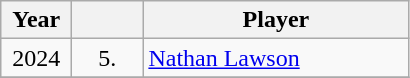<table class="wikitable">
<tr>
<th width=40>Year</th>
<th width=40></th>
<th width=170>Player</th>
</tr>
<tr>
<td align=center>2024</td>
<td align=center>5.</td>
<td><a href='#'>Nathan Lawson</a></td>
</tr>
<tr>
</tr>
</table>
